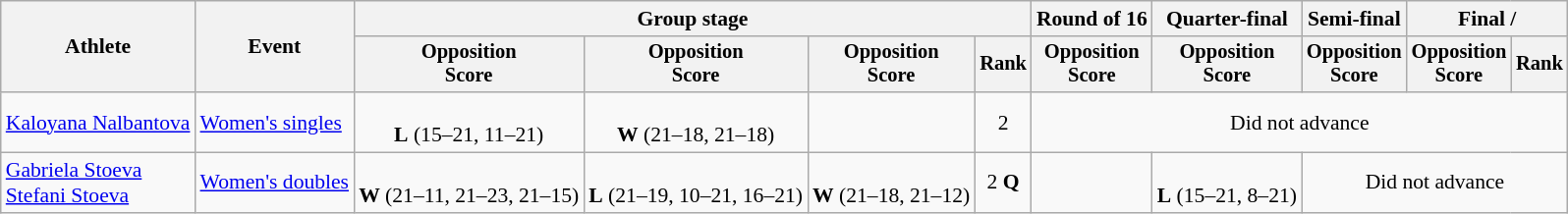<table class="wikitable" style="font-size:90%">
<tr>
<th rowspan="2">Athlete</th>
<th rowspan="2">Event</th>
<th colspan="4">Group stage</th>
<th>Round of 16</th>
<th>Quarter-final</th>
<th>Semi-final</th>
<th colspan="2">Final / </th>
</tr>
<tr style="font-size:95%">
<th>Opposition<br>Score</th>
<th>Opposition<br>Score</th>
<th>Opposition<br>Score</th>
<th>Rank</th>
<th>Opposition<br>Score</th>
<th>Opposition<br>Score</th>
<th>Opposition<br>Score</th>
<th>Opposition<br>Score</th>
<th>Rank</th>
</tr>
<tr align="center">
<td align="left"><a href='#'>Kaloyana Nalbantova</a></td>
<td align="left"><a href='#'>Women's singles</a></td>
<td><br><strong>L</strong> (15–21, 11–21)</td>
<td><br><strong>W</strong> (21–18, 21–18)</td>
<td></td>
<td>2</td>
<td colspan=5>Did not advance</td>
</tr>
<tr align="center">
<td align="left"><a href='#'>Gabriela Stoeva</a><br><a href='#'>Stefani Stoeva</a></td>
<td align="left"><a href='#'>Women's doubles</a></td>
<td><br><strong>W</strong> (21–11, 21–23, 21–15)</td>
<td><br><strong>L</strong> (21–19, 10–21, 16–21)</td>
<td><br><strong>W</strong> (21–18, 21–12)</td>
<td>2 <strong>Q</strong></td>
<td></td>
<td><br><strong>L</strong> (15–21, 8–21)</td>
<td colspan=3>Did not advance</td>
</tr>
</table>
